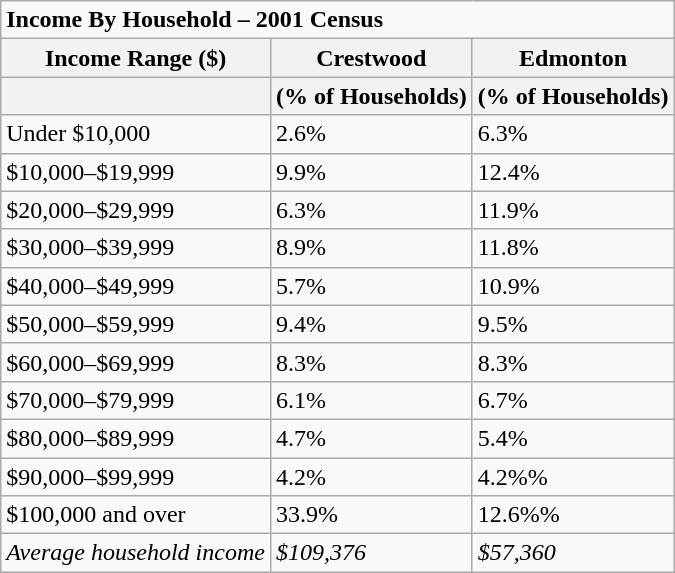<table class="wikitable">
<tr>
<td colspan="3"><strong>Income By Household – 2001 Census</strong></td>
</tr>
<tr>
<th>Income Range ($)</th>
<th>Crestwood</th>
<th>Edmonton</th>
</tr>
<tr>
<th></th>
<th>(% of Households)</th>
<th>(% of Households)</th>
</tr>
<tr>
<td>Under $10,000</td>
<td>2.6%</td>
<td>6.3%</td>
</tr>
<tr>
<td>$10,000–$19,999</td>
<td>9.9%</td>
<td>12.4%</td>
</tr>
<tr>
<td>$20,000–$29,999</td>
<td>6.3%</td>
<td>11.9%</td>
</tr>
<tr>
<td>$30,000–$39,999</td>
<td>8.9%</td>
<td>11.8%</td>
</tr>
<tr>
<td>$40,000–$49,999</td>
<td>5.7%</td>
<td>10.9%</td>
</tr>
<tr>
<td>$50,000–$59,999</td>
<td>9.4%</td>
<td>9.5%</td>
</tr>
<tr>
<td>$60,000–$69,999</td>
<td>8.3%</td>
<td>8.3%</td>
</tr>
<tr>
<td>$70,000–$79,999</td>
<td>6.1%</td>
<td>6.7%</td>
</tr>
<tr>
<td>$80,000–$89,999</td>
<td>4.7%</td>
<td>5.4%</td>
</tr>
<tr>
<td>$90,000–$99,999</td>
<td>4.2%</td>
<td>4.2%%</td>
</tr>
<tr>
<td>$100,000 and over</td>
<td>33.9%</td>
<td>12.6%%</td>
</tr>
<tr>
<td><em>Average household income</em></td>
<td><em>$109,376</em></td>
<td><em>$57,360</em></td>
</tr>
</table>
